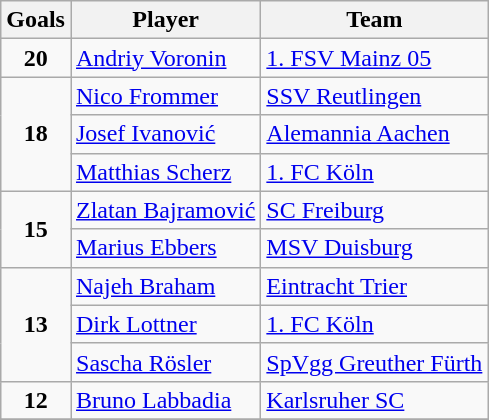<table class="wikitable">
<tr>
<th>Goals</th>
<th>Player</th>
<th>Team</th>
</tr>
<tr>
<td rowspan="1" align=center><strong>20</strong></td>
<td> <a href='#'>Andriy Voronin</a></td>
<td><a href='#'>1. FSV Mainz 05</a></td>
</tr>
<tr>
<td rowspan="3" align=center><strong>18</strong></td>
<td> <a href='#'>Nico Frommer</a></td>
<td><a href='#'>SSV Reutlingen</a></td>
</tr>
<tr>
<td> <a href='#'>Josef Ivanović</a></td>
<td><a href='#'>Alemannia Aachen</a></td>
</tr>
<tr>
<td> <a href='#'>Matthias Scherz</a></td>
<td><a href='#'>1. FC Köln</a></td>
</tr>
<tr>
<td rowspan="2" align=center><strong>15</strong></td>
<td> <a href='#'>Zlatan Bajramović</a></td>
<td><a href='#'>SC Freiburg</a></td>
</tr>
<tr>
<td> <a href='#'>Marius Ebbers</a></td>
<td><a href='#'>MSV Duisburg</a></td>
</tr>
<tr>
<td rowspan="3" align=center><strong>13</strong></td>
<td> <a href='#'>Najeh Braham</a></td>
<td><a href='#'>Eintracht Trier</a></td>
</tr>
<tr>
<td> <a href='#'>Dirk Lottner</a></td>
<td><a href='#'>1. FC Köln</a></td>
</tr>
<tr>
<td> <a href='#'>Sascha Rösler</a></td>
<td><a href='#'>SpVgg Greuther Fürth</a></td>
</tr>
<tr>
<td rowspan="1" align=center><strong>12</strong></td>
<td> <a href='#'>Bruno Labbadia</a></td>
<td><a href='#'>Karlsruher SC</a></td>
</tr>
<tr>
</tr>
</table>
